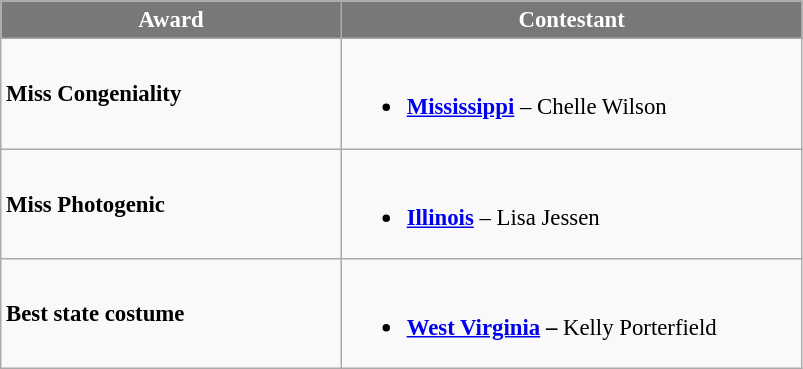<table class="wikitable sortable" style="font-size: 95%;">
<tr>
<th width="220" style="background-color:#787878;color:#FFFFFF;">Award</th>
<th width="300" style="background-color:#787878;color:#FFFFFF;">Contestant</th>
</tr>
<tr>
<td><strong>Miss Congeniality</strong></td>
<td><br><ul><li><strong><a href='#'>Mississippi</a></strong> – Chelle Wilson</li></ul></td>
</tr>
<tr>
<td><strong>Miss Photogenic</strong></td>
<td><br><ul><li><strong><a href='#'>Illinois</a></strong> – Lisa Jessen</li></ul></td>
</tr>
<tr>
<td><strong>Best state costume</strong></td>
<td><br><ul><li><strong><a href='#'>West Virginia</a> –</strong> Kelly Porterfield</li></ul></td>
</tr>
</table>
